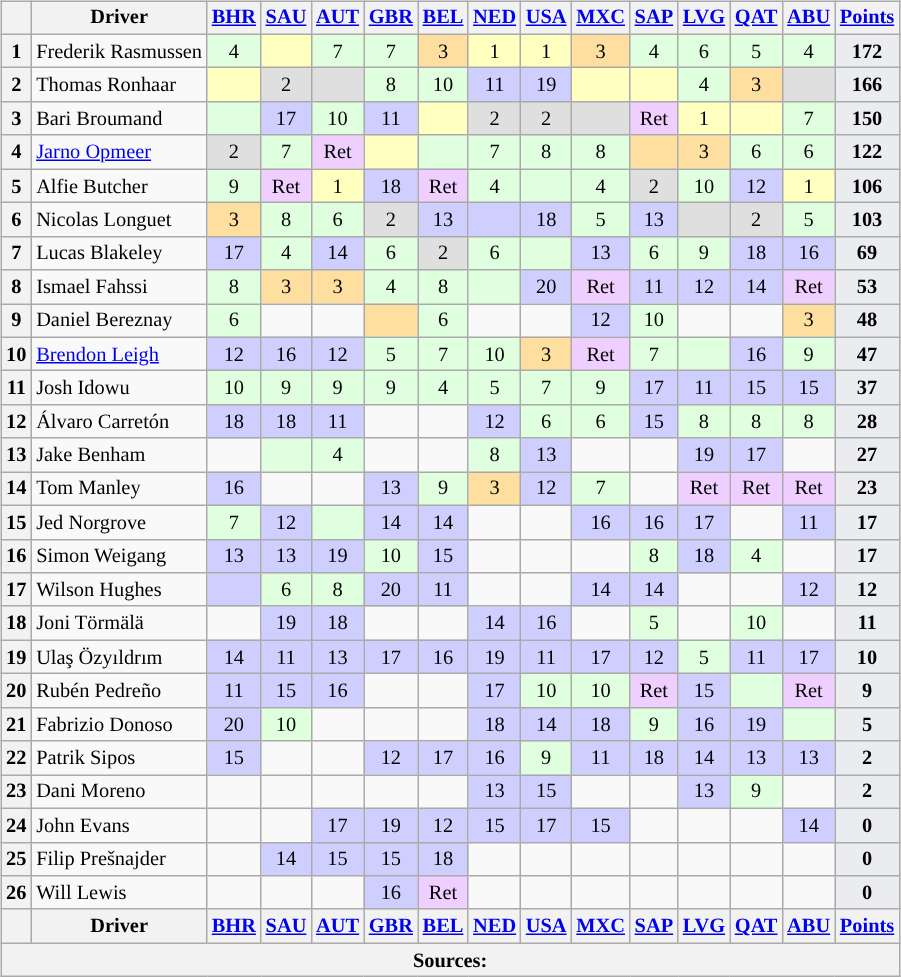<table>
<tr>
<td style="vertical-align:top;"><br><table class="wikitable" style="font-size:85%; text-align:center;">
<tr style="vertical-align:middle;">
<th style="vertical-align:middle"></th>
<th style="vertical-align:middle">Driver</th>
<th><a href='#'>BHR</a><br></th>
<th><a href='#'>SAU</a><br></th>
<th><a href='#'>AUT</a><br></th>
<th><a href='#'>GBR</a><br></th>
<th><a href='#'>BEL</a><br></th>
<th><a href='#'>NED</a><br></th>
<th><a href='#'>USA</a><br></th>
<th><a href='#'>MXC</a><br></th>
<th><a href='#'>SAP</a><br></th>
<th><a href='#'>LVG</a><br></th>
<th><a href='#'>QAT</a><br></th>
<th><a href='#'>ABU</a><br></th>
<th style="vertical-align:middle"><a href='#'>Points</a></th>
</tr>
<tr>
<th>1</th>
<td style="text-align:left" nowrap=""> Frederik Rasmussen</td>
<td style="background:#DFFFDF;">4</td>
<td style="background:#FFFFBF;"></td>
<td style="background:#DFFFDF;">7</td>
<td style="background:#DFFFDF;">7</td>
<td style="background:#FFDF9F;">3</td>
<td style="background:#FFFFBF;">1</td>
<td style="background:#FFFFBF;">1</td>
<td style="background:#FFDF9F;">3</td>
<td style="background:#DFFFDF;">4</td>
<td style="background:#DFFFDF;">6</td>
<td style="background:#DFFFDF;">5</td>
<td style="background:#DFFFDF;">4</td>
<th style="background-color:#EAECF0;text-align:center">172</th>
</tr>
<tr>
<th>2</th>
<td style="text-align:left"> Thomas Ronhaar</td>
<td style="background:#FFFFBF;"></td>
<td style="background:#DFDFDF;">2</td>
<td style="background:#DFDFDF;"></td>
<td style="background:#DFFFDF;">8</td>
<td style="background:#DFFFDF;">10</td>
<td style="background:#CFCFFF;">11</td>
<td style="background:#CFCFFF;">19</td>
<td style="background:#FFFFBF;"></td>
<td style="background:#FFFFBF;"></td>
<td style="background:#DFFFDF;">4</td>
<td style="background:#FFDF9F;">3</td>
<td style="background:#DFDFDF;"></td>
<th style="background-color:#EAECF0;text-align:center">166</th>
</tr>
<tr>
<th>3</th>
<td style="text-align:left"> Bari Broumand</td>
<td style="background:#DFFFDF;"></td>
<td style="background:#CFCFFF;">17</td>
<td style="background:#DFFFDF;">10</td>
<td style="background:#CFCFFF;">11</td>
<td style="background:#FFFFBF;"></td>
<td style="background:#DFDFDF;">2</td>
<td style="background:#DFDFDF;">2</td>
<td style="background:#DFDFDF;"></td>
<td style="background:#efcfff">Ret</td>
<td style="background:#FFFFBF;">1</td>
<td style="background:#FFFFBF;"></td>
<td style="background:#DFFFDF;">7</td>
<th style="background-color:#EAECF0;text-align:center">150</th>
</tr>
<tr>
<th>4</th>
<td style="text-align:left"> <a href='#'>Jarno Opmeer</a></td>
<td style="background:#DFDFDF;">2</td>
<td style="background:#DFFFDF;">7</td>
<td style="background:#efcfff">Ret</td>
<td style="background:#FFFFBF;"></td>
<td style="background:#DFFFDF;"></td>
<td style="background:#DFFFDF;">7</td>
<td style="background:#DFFFDF;">8</td>
<td style="background:#DFFFDF;">8</td>
<td style="background:#FFDF9F;"></td>
<td style="background:#FFDF9F;">3</td>
<td style="background:#DFFFDF;">6</td>
<td style="background:#DFFFDF;">6</td>
<th style="background-color:#EAECF0;text-align:center">122</th>
</tr>
<tr>
<th>5</th>
<td style="text-align:left"> Alfie Butcher</td>
<td style="background:#DFFFDF;">9</td>
<td style="background:#efcfff">Ret</td>
<td style="background:#FFFFBF;">1</td>
<td style="background:#CFCFFF;">18</td>
<td style="background:#efcfff">Ret</td>
<td style="background:#DFFFDF;">4</td>
<td style="background:#DFFFDF;"></td>
<td style="background:#DFFFDF;">4</td>
<td style="background:#DFDFDF;">2</td>
<td style="background:#DFFFDF;">10</td>
<td style="background:#CFCFFF;">12</td>
<td style="background:#FFFFBF;">1</td>
<th style="background-color:#EAECF0;text-align:center">106</th>
</tr>
<tr>
<th>6</th>
<td style="text-align:left"> Nicolas Longuet</td>
<td style="background:#FFDF9F;">3</td>
<td style="background:#DFFFDF;">8</td>
<td style="background:#DFFFDF;">6</td>
<td style="background:#DFDFDF;">2</td>
<td style="background:#CFCFFF;">13</td>
<td style="background:#CFCFFF;"></td>
<td style="background:#CFCFFF;">18</td>
<td style="background:#DFFFDF;">5</td>
<td style="background:#CFCFFF;">13</td>
<td style="background:#DFDFDF;"></td>
<td style="background:#DFDFDF;">2</td>
<td style="background:#DFFFDF;">5</td>
<th style="background-color:#EAECF0;text-align:center">103</th>
</tr>
<tr>
<th>7</th>
<td style="text-align:left"> Lucas Blakeley</td>
<td style="background:#CFCFFF;">17</td>
<td style="background:#DFFFDF;">4</td>
<td style="background:#CFCFFF;">14</td>
<td style="background:#DFFFDF;">6</td>
<td style="background:#DFDFDF;">2</td>
<td style="background:#DFFFDF;">6</td>
<td style="background:#DFFFDF;"></td>
<td style="background:#CFCFFF;">13</td>
<td style="background:#DFFFDF;">6</td>
<td style="background:#DFFFDF;">9</td>
<td style="background:#CFCFFF;">18</td>
<td style="background:#CFCFFF;">16</td>
<th style="background-color:#EAECF0;text-align:center">69</th>
</tr>
<tr>
<th>8</th>
<td style="text-align:left"> Ismael Fahssi</td>
<td style="background:#DFFFDF;">8</td>
<td style="background:#FFDF9F;">3</td>
<td style="background:#FFDF9F;">3</td>
<td style="background:#DFFFDF;">4</td>
<td style="background:#DFFFDF;">8</td>
<td style="background:#DFFFDF;"></td>
<td style="background:#CFCFFF;">20</td>
<td style="background:#efcfff">Ret</td>
<td style="background:#CFCFFF;">11</td>
<td style="background:#CFCFFF;">12</td>
<td style="background:#CFCFFF;">14</td>
<td style="background:#efcfff">Ret</td>
<th style="background-color:#EAECF0;text-align:center">53</th>
</tr>
<tr>
<th>9</th>
<td style="text-align:left"> Daniel Bereznay</td>
<td style="background:#DFFFDF;">6</td>
<td style="background:#;"></td>
<td style="background:#;"></td>
<td style="background:#FFDF9F;"></td>
<td style="background:#DFFFDF;">6</td>
<td style="background:#;"></td>
<td style="background:#;"></td>
<td style="background:#CFCFFF;">12</td>
<td style="background:#DFFFDF;">10</td>
<td style="background:#;"></td>
<td style="background:#;"></td>
<td style="background:#FFDF9F;">3</td>
<th style="background-color:#EAECF0;text-align:center">48</th>
</tr>
<tr>
<th>10</th>
<td style="text-align:left"> <a href='#'>Brendon Leigh</a></td>
<td style="background:#CFCFFF;">12</td>
<td style="background:#CFCFFF;">16</td>
<td style="background:#CFCFFF;">12</td>
<td style="background:#DFFFDF;">5</td>
<td style="background:#DFFFDF;">7</td>
<td style="background:#DFFFDF;">10</td>
<td style="background:#FFDF9F;">3</td>
<td style="background:#efcfff">Ret</td>
<td style="background:#DFFFDF;">7</td>
<td style="background:#DFFFDF;"></td>
<td style="background:#CFCFFF;">16</td>
<td style="background:#DFFFDF;">9</td>
<th style="background-color:#EAECF0;text-align:center">47</th>
</tr>
<tr>
<th>11</th>
<td style="text-align:left"> Josh Idowu</td>
<td style="background:#DFFFDF;">10</td>
<td style="background:#DFFFDF;">9</td>
<td style="background:#DFFFDF;">9</td>
<td style="background:#DFFFDF;">9</td>
<td style="background:#DFFFDF;">4</td>
<td style="background:#DFFFDF;">5</td>
<td style="background:#DFFFDF;">7</td>
<td style="background:#DFFFDF;">9</td>
<td style="background:#CFCFFF;">17</td>
<td style="background:#CFCFFF;">11</td>
<td style="background:#CFCFFF;">15</td>
<td style="background:#CFCFFF;">15</td>
<th style="background-color:#EAECF0;text-align:center">37</th>
</tr>
<tr>
<th>12</th>
<td style="text-align:left"> Álvaro Carretón</td>
<td style="background:#CFCFFF;">18</td>
<td style="background:#CFCFFF;">18</td>
<td style="background:#CFCFFF;">11</td>
<td style="background:#;"></td>
<td style="background:#;"></td>
<td style="background:#CFCFFF;">12</td>
<td style="background:#DFFFDF;">6</td>
<td style="background:#DFFFDF;">6</td>
<td style="background:#CFCFFF;">15</td>
<td style="background:#DFFFDF;">8</td>
<td style="background:#DFFFDF;">8</td>
<td style="background:#DFFFDF;">8</td>
<th style="background-color:#EAECF0;text-align:center">28</th>
</tr>
<tr>
<th>13</th>
<td style="text-align:left"> Jake Benham</td>
<td style="background:#;"></td>
<td style="background:#DFFFDF;"></td>
<td style="background:#DFFFDF;">4</td>
<td style="background:#;"></td>
<td style="background:#;"></td>
<td style="background:#DFFFDF;">8</td>
<td style="background:#CFCFFF;">13</td>
<td style="background:#;"></td>
<td style="background:#;"></td>
<td style="background:#CFCFFF;">19</td>
<td style="background:#CFCFFF;">17</td>
<td style="background:#;"></td>
<th style="background-color:#EAECF0;text-align:center">27</th>
</tr>
<tr>
<th>14</th>
<td style="text-align:left"> Tom Manley</td>
<td style="background:#CFCFFF;">16</td>
<td style="background:#;"></td>
<td style="background:#;"></td>
<td style="background:#CFCFFF;">13</td>
<td style="background:#DFFFDF;">9</td>
<td style="background:#FFDF9F;">3</td>
<td style="background:#CFCFFF;">12</td>
<td style="background:#DFFFDF;">7</td>
<td style="background:#;"></td>
<td style="background:#efcfff">Ret</td>
<td style="background:#efcfff">Ret</td>
<td style="background:#efcfff">Ret</td>
<th style="background-color:#EAECF0;text-align:center">23</th>
</tr>
<tr>
<th>15</th>
<td style="text-align:left"> Jed Norgrove</td>
<td style="background:#DFFFDF;">7</td>
<td style="background:#CFCFFF;">12</td>
<td style="background:#DFFFDF;"></td>
<td style="background:#CFCFFF;">14</td>
<td style="background:#CFCFFF;">14</td>
<td style="background:#;"></td>
<td style="background:#;"></td>
<td style="background:#CFCFFF;">16</td>
<td style="background:#CFCFFF;">16</td>
<td style="background:#CFCFFF;">17</td>
<td style="background:#;"></td>
<td style="background:#CFCFFF;">11</td>
<th style="background-color:#EAECF0;text-align:center">17</th>
</tr>
<tr>
<th>16</th>
<td style="text-align:left"> Simon Weigang</td>
<td style="background:#CFCFFF;">13</td>
<td style="background:#CFCFFF;">13</td>
<td style="background:#CFCFFF;">19</td>
<td style="background:#DFFFDF;">10</td>
<td style="background:#CFCFFF;">15</td>
<td style="background:#;"></td>
<td style="background:#;"></td>
<td style="background:#;"></td>
<td style="background:#DFFFDF;">8</td>
<td style="background:#CFCFFF;">18</td>
<td style="background:#DFFFDF;">4</td>
<td style="background:#;"></td>
<th style="background-color:#EAECF0;text-align:center">17</th>
</tr>
<tr>
<th>17</th>
<td style="text-align:left"> Wilson Hughes</td>
<td style="background:#CFCFFF;"></td>
<td style="background:#DFFFDF;">6</td>
<td style="background:#DFFFDF;">8</td>
<td style="background:#CFCFFF;">20</td>
<td style="background:#CFCFFF;">11</td>
<td style="background:#;"></td>
<td style="background:#;"></td>
<td style="background:#CFCFFF;">14</td>
<td style="background:#CFCFFF;">14</td>
<td style="background:#;"></td>
<td style="background:#;"></td>
<td style="background:#CFCFFF;">12</td>
<th style="background-color:#EAECF0;text-align:center">12</th>
</tr>
<tr>
<th>18</th>
<td style="text-align:left"> Joni Törmälä</td>
<td style="background:#;"></td>
<td style="background:#CFCFFF;">19</td>
<td style="background:#CFCFFF;">18</td>
<td style="background:#;"></td>
<td style="background:#;"></td>
<td style="background:#CFCFFF;">14</td>
<td style="background:#CFCFFF;">16</td>
<td style="background:#;"></td>
<td style="background:#DFFFDF;">5</td>
<td style="background:#;"></td>
<td style="background:#DFFFDF;">10</td>
<td style="background:#;"></td>
<th style="background-color:#EAECF0;text-align:center">11</th>
</tr>
<tr>
<th>19</th>
<td style="text-align:left"> Ulaş Özyıldrım</td>
<td style="background:#CFCFFF;">14</td>
<td style="background:#CFCFFF;">11</td>
<td style="background:#CFCFFF;">13</td>
<td style="background:#CFCFFF;">17</td>
<td style="background:#CFCFFF;">16</td>
<td style="background:#CFCFFF;">19</td>
<td style="background:#CFCFFF;">11</td>
<td style="background:#CFCFFF;">17</td>
<td style="background:#CFCFFF;">12</td>
<td style="background:#DFFFDF;">5</td>
<td style="background:#CFCFFF;">11</td>
<td style="background:#CFCFFF;">17</td>
<th style="background-color:#EAECF0;text-align:center">10</th>
</tr>
<tr>
<th>20</th>
<td style="text-align:left"> Rubén Pedreño</td>
<td style="background:#CFCFFF;">11</td>
<td style="background:#CFCFFF;">15</td>
<td style="background:#CFCFFF;">16</td>
<td style="background:#;"></td>
<td style="background:#;"></td>
<td style="background:#CFCFFF;">17</td>
<td style="background:#DFFFDF;">10</td>
<td style="background:#DFFFDF;">10</td>
<td style="background:#efcfff">Ret</td>
<td style="background:#CFCFFF;">15</td>
<td style="background:#DFFFDF;"></td>
<td style="background:#efcfff">Ret</td>
<th style="background-color:#EAECF0;text-align:center">9</th>
</tr>
<tr>
<th>21</th>
<td style="text-align:left"> Fabrizio Donoso</td>
<td style="background:#CFCFFF;">20</td>
<td style="background:#DFFFDF;">10</td>
<td style="background:#;"></td>
<td style="background:#;"></td>
<td style="background:#;"></td>
<td style="background:#CFCFFF;">18</td>
<td style="background:#CFCFFF;">14</td>
<td style="background:#CFCFFF;">18</td>
<td style="background:#DFFFDF;">9</td>
<td style="background:#CFCFFF;">16</td>
<td style="background:#CFCFFF;">19</td>
<td style="background:#DFFFDF;"></td>
<th style="background-color:#EAECF0;text-align:center">5</th>
</tr>
<tr>
<th>22</th>
<td style="text-align:left"> Patrik Sipos</td>
<td style="background:#CFCFFF;">15</td>
<td style="background:#;"></td>
<td style="background:#;"></td>
<td style="background:#CFCFFF;">12</td>
<td style="background:#CFCFFF;">17</td>
<td style="background:#CFCFFF;">16</td>
<td style="background:#DFFFDF;">9</td>
<td style="background:#CFCFFF;">11</td>
<td style="background:#CFCFFF;">18</td>
<td style="background:#CFCFFF;">14</td>
<td style="background:#CFCFFF;">13</td>
<td style="background:#CFCFFF;">13</td>
<th style="background-color:#EAECF0;text-align:center">2</th>
</tr>
<tr>
<th>23</th>
<td style="text-align:left"> Dani Moreno</td>
<td style="background:#;"></td>
<td style="background:#;"></td>
<td style="background:#;"></td>
<td style="background:#;"></td>
<td style="background:#;"></td>
<td style="background:#CFCFFF;">13</td>
<td style="background:#CFCFFF;">15</td>
<td style="background:#;"></td>
<td style="background:#;"></td>
<td style="background:#CFCFFF;">13</td>
<td style="background:#DFFFDF;">9</td>
<td style="background:#;"></td>
<th style="background-color:#EAECF0;text-align:center">2</th>
</tr>
<tr>
<th>24</th>
<td style="text-align:left"> John Evans</td>
<td style="background:#;"></td>
<td style="background:#;"></td>
<td style="background:#CFCFFF;">17</td>
<td style="background:#CFCFFF;">19</td>
<td style="background:#CFCFFF;">12</td>
<td style="background:#CFCFFF;">15</td>
<td style="background:#CFCFFF;">17</td>
<td style="background:#CFCFFF;">15</td>
<td style="background:#;"></td>
<td style="background:#;"></td>
<td style="background:#;"></td>
<td style="background:#CFCFFF;">14</td>
<th style="background-color:#EAECF0;text-align:center">0</th>
</tr>
<tr>
<th>25</th>
<td style="text-align:left"> Filip Prešnajder</td>
<td style="background:#;"></td>
<td style="background:#CFCFFF;">14</td>
<td style="background:#CFCFFF;">15</td>
<td style="background:#CFCFFF;">15</td>
<td style="background:#CFCFFF;">18</td>
<td style="background:#;"></td>
<td style="background:#;"></td>
<td style="background:#;"></td>
<td style="background:#;"></td>
<td style="background:#;"></td>
<td style="background:#;"></td>
<td style="background:#;"></td>
<th style="background-color:#EAECF0;text-align:center">0</th>
</tr>
<tr>
<th>26</th>
<td style="text-align:left"> Will Lewis</td>
<td style="background:#;"></td>
<td style="background:#;"></td>
<td style="background:#;"></td>
<td style="background:#CFCFFF;">16</td>
<td style="background:#efcfff">Ret</td>
<td style="background:#;"></td>
<td style="background:#;"></td>
<td style="background:#;"></td>
<td style="background:#;"></td>
<td style="background:#;"></td>
<td style="background:#;"></td>
<td style="background:#;"></td>
<th style="background-color:#EAECF0;text-align:center">0</th>
</tr>
<tr>
<th style="vertical-align:middle"></th>
<th style="vertical-align:middle">Driver</th>
<th><a href='#'>BHR</a><br></th>
<th><a href='#'>SAU</a><br></th>
<th><a href='#'>AUT</a><br></th>
<th><a href='#'>GBR</a><br></th>
<th><a href='#'>BEL</a><br></th>
<th><a href='#'>NED</a><br></th>
<th><a href='#'>USA</a><br></th>
<th><a href='#'>MXC</a><br></th>
<th><a href='#'>SAP</a><br></th>
<th><a href='#'>LVG</a><br></th>
<th><a href='#'>QAT</a><br></th>
<th><a href='#'>ABU</a><br></th>
<th style="vertical-align:middle"><a href='#'>Points</a></th>
</tr>
<tr>
<th colspan="15"><strong>Sources:</strong></th>
</tr>
</table>
</td>
<td style="vertical-align:top;"><br></td>
</tr>
</table>
